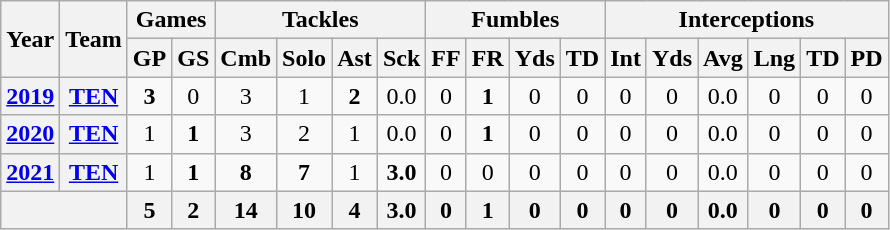<table class="wikitable" style="text-align:center;">
<tr>
<th rowspan="2">Year</th>
<th rowspan="2">Team</th>
<th colspan="2">Games</th>
<th colspan="4">Tackles</th>
<th colspan="4">Fumbles</th>
<th colspan="6">Interceptions</th>
</tr>
<tr>
<th>GP</th>
<th>GS</th>
<th>Cmb</th>
<th>Solo</th>
<th>Ast</th>
<th>Sck</th>
<th>FF</th>
<th>FR</th>
<th>Yds</th>
<th>TD</th>
<th>Int</th>
<th>Yds</th>
<th>Avg</th>
<th>Lng</th>
<th>TD</th>
<th>PD</th>
</tr>
<tr>
<th><a href='#'>2019</a></th>
<th><a href='#'>TEN</a></th>
<td><strong>3</strong></td>
<td>0</td>
<td>3</td>
<td>1</td>
<td><strong>2</strong></td>
<td>0.0</td>
<td>0</td>
<td><strong>1</strong></td>
<td>0</td>
<td>0</td>
<td>0</td>
<td>0</td>
<td>0.0</td>
<td>0</td>
<td>0</td>
<td>0</td>
</tr>
<tr>
<th><a href='#'>2020</a></th>
<th><a href='#'>TEN</a></th>
<td>1</td>
<td><strong>1</strong></td>
<td>3</td>
<td>2</td>
<td>1</td>
<td>0.0</td>
<td>0</td>
<td><strong>1</strong></td>
<td>0</td>
<td>0</td>
<td>0</td>
<td>0</td>
<td>0.0</td>
<td>0</td>
<td>0</td>
<td>0</td>
</tr>
<tr>
<th><a href='#'>2021</a></th>
<th><a href='#'>TEN</a></th>
<td>1</td>
<td><strong>1</strong></td>
<td><strong>8</strong></td>
<td><strong>7</strong></td>
<td>1</td>
<td><strong>3.0</strong></td>
<td>0</td>
<td>0</td>
<td>0</td>
<td>0</td>
<td>0</td>
<td>0</td>
<td>0.0</td>
<td>0</td>
<td>0</td>
<td>0</td>
</tr>
<tr>
<th colspan="2"></th>
<th>5</th>
<th>2</th>
<th>14</th>
<th>10</th>
<th>4</th>
<th>3.0</th>
<th>0</th>
<th>1</th>
<th>0</th>
<th>0</th>
<th>0</th>
<th>0</th>
<th>0.0</th>
<th>0</th>
<th>0</th>
<th>0</th>
</tr>
</table>
